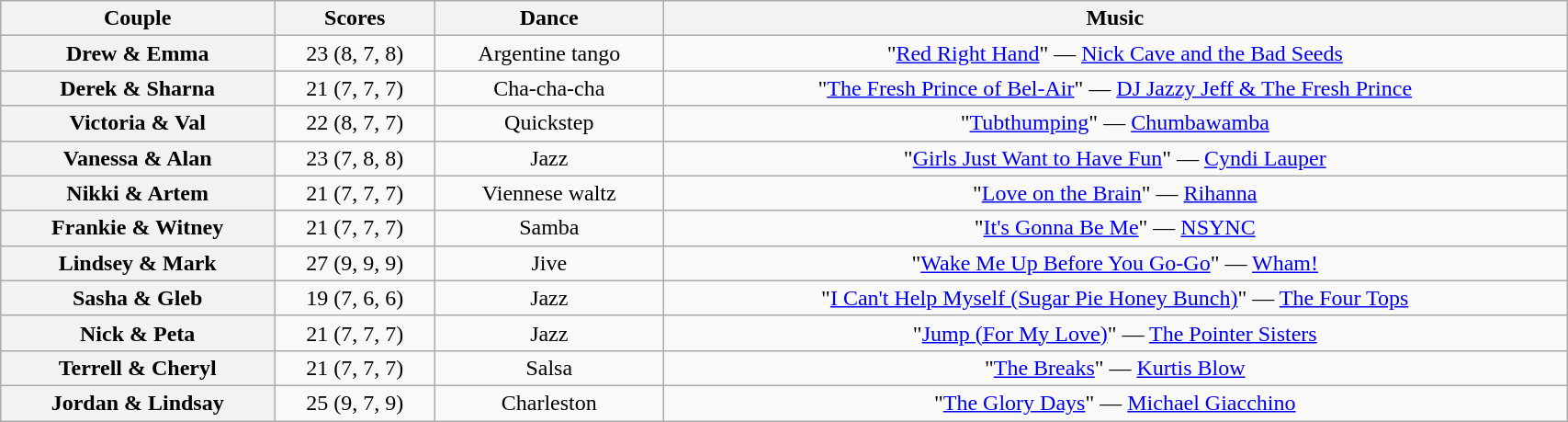<table class="wikitable sortable" style="text-align:center; width:90%">
<tr>
<th scope="col">Couple</th>
<th scope="col">Scores</th>
<th scope="col" class="unsortable">Dance</th>
<th scope="col" class="unsortable">Music</th>
</tr>
<tr>
<th scope="row">Drew & Emma</th>
<td>23 (8, 7, 8)</td>
<td>Argentine tango</td>
<td>"<a href='#'>Red Right Hand</a>" — <a href='#'>Nick Cave and the Bad Seeds</a></td>
</tr>
<tr>
<th scope="row">Derek & Sharna</th>
<td>21 (7, 7, 7)</td>
<td>Cha-cha-cha</td>
<td>"<a href='#'>The Fresh Prince of Bel-Air</a>" — <a href='#'>DJ Jazzy Jeff & The Fresh Prince</a></td>
</tr>
<tr>
<th scope="row">Victoria & Val</th>
<td>22 (8, 7, 7)</td>
<td>Quickstep</td>
<td>"<a href='#'>Tubthumping</a>" — <a href='#'>Chumbawamba</a></td>
</tr>
<tr>
<th scope="row">Vanessa & Alan</th>
<td>23 (7, 8, 8)</td>
<td>Jazz</td>
<td>"<a href='#'>Girls Just Want to Have Fun</a>" — <a href='#'>Cyndi Lauper</a></td>
</tr>
<tr>
<th scope="row">Nikki & Artem</th>
<td>21 (7, 7, 7)</td>
<td>Viennese waltz</td>
<td>"<a href='#'>Love on the Brain</a>" — <a href='#'>Rihanna</a></td>
</tr>
<tr>
<th scope="row">Frankie & Witney</th>
<td>21 (7, 7, 7)</td>
<td>Samba</td>
<td>"<a href='#'>It's Gonna Be Me</a>" — <a href='#'>NSYNC</a></td>
</tr>
<tr>
<th scope="row">Lindsey & Mark</th>
<td>27  (9, 9, 9)</td>
<td>Jive</td>
<td>"<a href='#'>Wake Me Up Before You Go-Go</a>" — <a href='#'>Wham!</a></td>
</tr>
<tr>
<th scope="row">Sasha & Gleb</th>
<td>19 (7, 6, 6)</td>
<td>Jazz</td>
<td>"<a href='#'>I Can't Help Myself (Sugar Pie Honey Bunch)</a>" — <a href='#'>The Four Tops</a></td>
</tr>
<tr>
<th scope="row">Nick & Peta</th>
<td>21 (7, 7, 7)</td>
<td>Jazz</td>
<td>"<a href='#'>Jump (For My Love)</a>" — <a href='#'>The Pointer Sisters</a></td>
</tr>
<tr>
<th scope="row">Terrell & Cheryl</th>
<td>21 (7, 7, 7)</td>
<td>Salsa</td>
<td>"<a href='#'>The Breaks</a>" — <a href='#'>Kurtis Blow</a></td>
</tr>
<tr>
<th scope="row">Jordan & Lindsay</th>
<td>25 (9, 7, 9)</td>
<td>Charleston</td>
<td>"<a href='#'>The Glory Days</a>" — <a href='#'>Michael Giacchino</a></td>
</tr>
</table>
